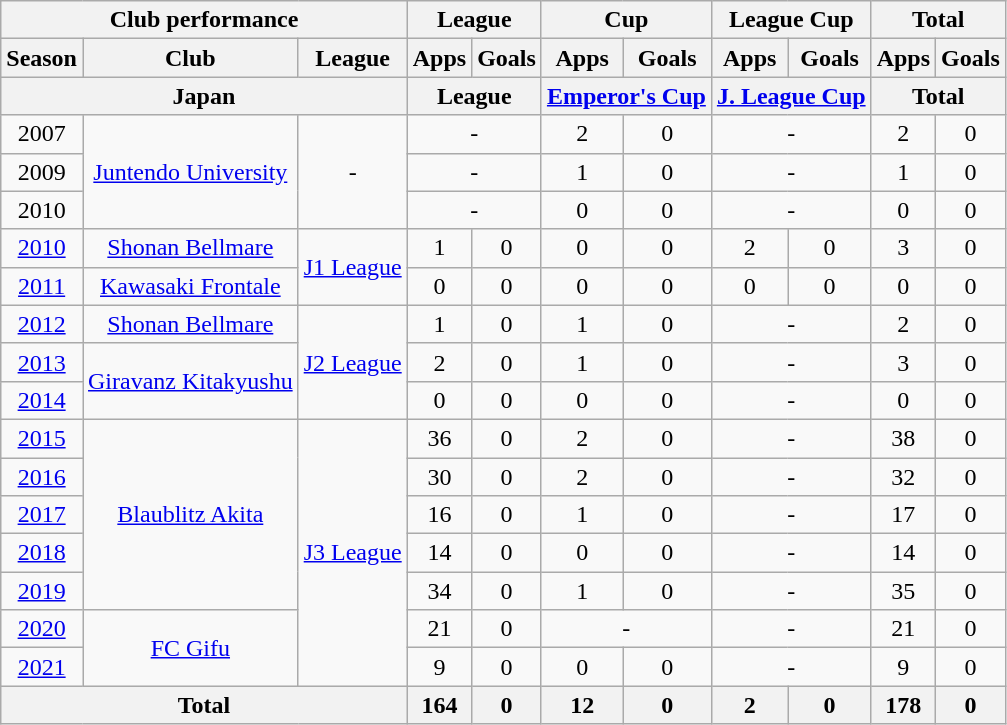<table class="wikitable" style="text-align:center;">
<tr>
<th colspan=3>Club performance</th>
<th colspan=2>League</th>
<th colspan=2>Cup</th>
<th colspan=2>League Cup</th>
<th colspan=2>Total</th>
</tr>
<tr>
<th>Season</th>
<th>Club</th>
<th>League</th>
<th>Apps</th>
<th>Goals</th>
<th>Apps</th>
<th>Goals</th>
<th>Apps</th>
<th>Goals</th>
<th>Apps</th>
<th>Goals</th>
</tr>
<tr>
<th colspan=3>Japan</th>
<th colspan=2>League</th>
<th colspan=2><a href='#'>Emperor's Cup</a></th>
<th colspan=2><a href='#'>J. League Cup</a></th>
<th colspan=2>Total</th>
</tr>
<tr>
<td>2007</td>
<td rowspan="3"><a href='#'>Juntendo University</a></td>
<td rowspan="3">-</td>
<td colspan="2">-</td>
<td>2</td>
<td>0</td>
<td colspan="2">-</td>
<td>2</td>
<td>0</td>
</tr>
<tr>
<td>2009</td>
<td colspan="2">-</td>
<td>1</td>
<td>0</td>
<td colspan="2">-</td>
<td>1</td>
<td>0</td>
</tr>
<tr>
<td>2010</td>
<td colspan="2">-</td>
<td>0</td>
<td>0</td>
<td colspan="2">-</td>
<td>0</td>
<td>0</td>
</tr>
<tr>
<td><a href='#'>2010</a></td>
<td><a href='#'>Shonan Bellmare</a></td>
<td rowspan="2"><a href='#'>J1 League</a></td>
<td>1</td>
<td>0</td>
<td>0</td>
<td>0</td>
<td>2</td>
<td>0</td>
<td>3</td>
<td>0</td>
</tr>
<tr>
<td><a href='#'>2011</a></td>
<td><a href='#'>Kawasaki Frontale</a></td>
<td>0</td>
<td>0</td>
<td>0</td>
<td>0</td>
<td>0</td>
<td>0</td>
<td>0</td>
<td>0</td>
</tr>
<tr>
<td><a href='#'>2012</a></td>
<td><a href='#'>Shonan Bellmare</a></td>
<td rowspan="3"><a href='#'>J2 League</a></td>
<td>1</td>
<td>0</td>
<td>1</td>
<td>0</td>
<td colspan="2">-</td>
<td>2</td>
<td>0</td>
</tr>
<tr>
<td><a href='#'>2013</a></td>
<td rowspan="2"><a href='#'>Giravanz Kitakyushu</a></td>
<td>2</td>
<td>0</td>
<td>1</td>
<td>0</td>
<td colspan="2">-</td>
<td>3</td>
<td>0</td>
</tr>
<tr>
<td><a href='#'>2014</a></td>
<td>0</td>
<td>0</td>
<td>0</td>
<td>0</td>
<td colspan="2">-</td>
<td>0</td>
<td>0</td>
</tr>
<tr>
<td><a href='#'>2015</a></td>
<td rowspan="5"><a href='#'>Blaublitz Akita</a></td>
<td rowspan="7"><a href='#'>J3 League</a></td>
<td>36</td>
<td>0</td>
<td>2</td>
<td>0</td>
<td colspan="2">-</td>
<td>38</td>
<td>0</td>
</tr>
<tr>
<td><a href='#'>2016</a></td>
<td>30</td>
<td>0</td>
<td>2</td>
<td>0</td>
<td colspan="2">-</td>
<td>32</td>
<td>0</td>
</tr>
<tr>
<td><a href='#'>2017</a></td>
<td>16</td>
<td>0</td>
<td>1</td>
<td>0</td>
<td colspan="2">-</td>
<td>17</td>
<td>0</td>
</tr>
<tr>
<td><a href='#'>2018</a></td>
<td>14</td>
<td>0</td>
<td>0</td>
<td>0</td>
<td colspan="2">-</td>
<td>14</td>
<td>0</td>
</tr>
<tr>
<td><a href='#'>2019</a></td>
<td>34</td>
<td>0</td>
<td>1</td>
<td>0</td>
<td colspan="2">-</td>
<td>35</td>
<td>0</td>
</tr>
<tr>
<td><a href='#'>2020</a></td>
<td rowspan="2"><a href='#'>FC Gifu</a></td>
<td>21</td>
<td>0</td>
<td colspan="2">-</td>
<td colspan="2">-</td>
<td>21</td>
<td>0</td>
</tr>
<tr>
<td><a href='#'>2021</a></td>
<td>9</td>
<td>0</td>
<td>0</td>
<td>0</td>
<td colspan="2">-</td>
<td>9</td>
<td>0</td>
</tr>
<tr>
<th colspan=3>Total</th>
<th>164</th>
<th>0</th>
<th>12</th>
<th>0</th>
<th>2</th>
<th>0</th>
<th>178</th>
<th>0</th>
</tr>
</table>
